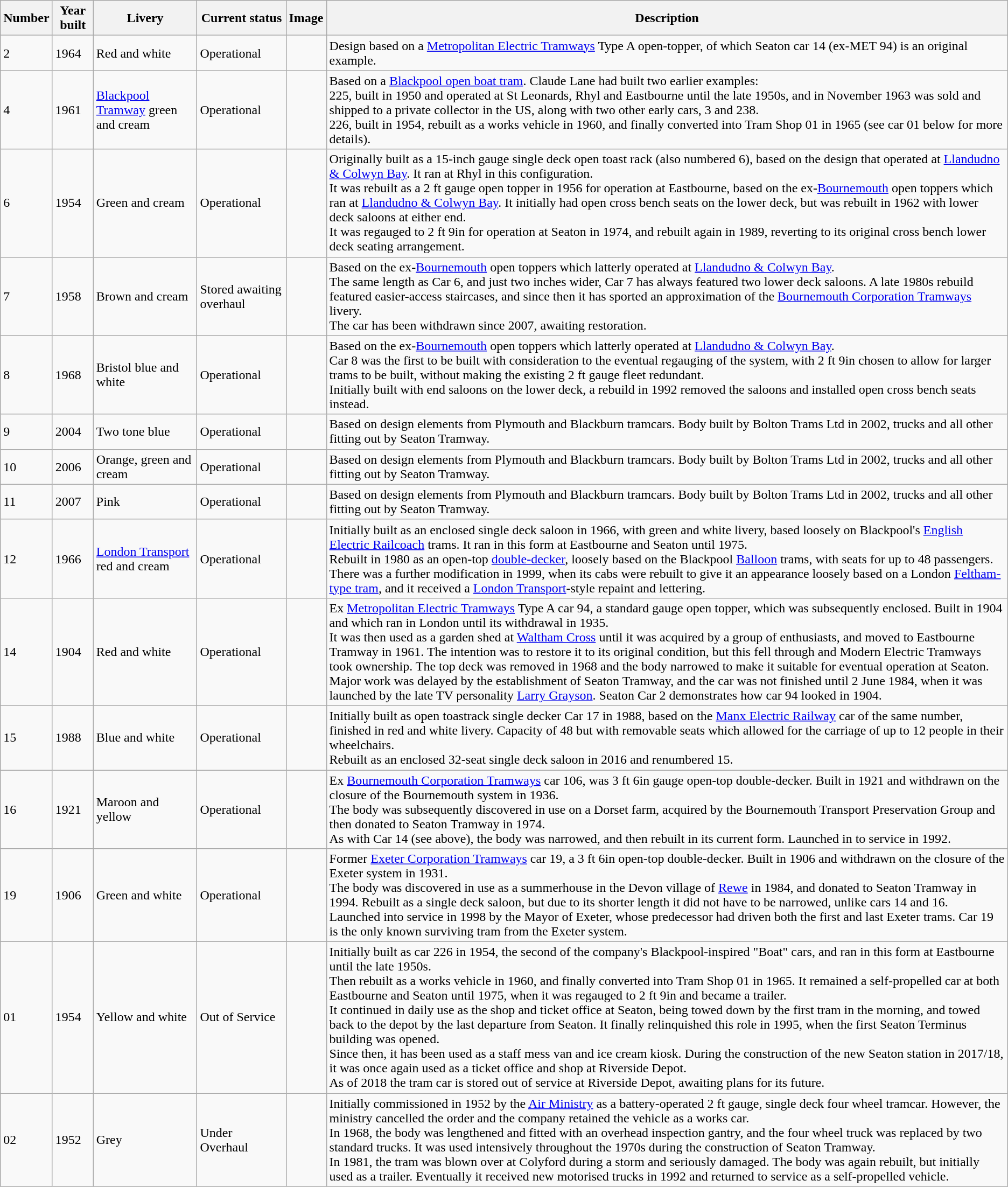<table class="wikitable">
<tr>
<th>Number</th>
<th>Year built</th>
<th>Livery</th>
<th>Current status</th>
<th>Image</th>
<th>Description</th>
</tr>
<tr>
<td>2</td>
<td>1964</td>
<td>Red and white</td>
<td>Operational</td>
<td></td>
<td>Design based on a <a href='#'>Metropolitan Electric Tramways</a> Type A open-topper, of which Seaton car 14 (ex-MET 94) is an original example.</td>
</tr>
<tr>
<td>4</td>
<td>1961</td>
<td><a href='#'>Blackpool Tramway</a> green and cream</td>
<td>Operational</td>
<td></td>
<td>Based on a <a href='#'>Blackpool open boat tram</a>. Claude Lane had built two earlier examples:<br> 225, built in 1950 and operated at St Leonards, Rhyl and Eastbourne until the late 1950s, and in November 1963 was sold and shipped to a private collector in the US, along with two other early cars, 3 and 238.<br> 226, built in 1954, rebuilt as a works vehicle in 1960, and finally converted into Tram Shop 01 in 1965 (see car 01 below for more details).</td>
</tr>
<tr>
<td>6</td>
<td>1954</td>
<td>Green and cream</td>
<td>Operational</td>
<td></td>
<td>Originally built as a 15-inch gauge single deck open toast rack (also numbered 6), based on the design that operated at <a href='#'>Llandudno & Colwyn Bay</a>. It ran at Rhyl in this configuration.<br>It was rebuilt as a 2 ft gauge open topper in 1956 for operation at Eastbourne, based on the ex-<a href='#'>Bournemouth</a> open toppers which ran at <a href='#'>Llandudno & Colwyn Bay</a>. It initially had open cross bench seats on the lower deck, but was rebuilt in 1962 with lower deck saloons at either end.<br>It was regauged to 2 ft 9in for operation at Seaton in 1974, and rebuilt again in 1989, reverting to its original cross bench lower deck seating arrangement.</td>
</tr>
<tr>
<td>7</td>
<td>1958</td>
<td>Brown and cream</td>
<td>Stored awaiting overhaul</td>
<td></td>
<td>Based on the ex-<a href='#'>Bournemouth</a> open toppers which latterly operated at <a href='#'>Llandudno & Colwyn Bay</a>.<br>The same length as Car 6, and just two inches wider, Car 7 has always featured two lower deck saloons. A late 1980s rebuild featured easier-access staircases, and since then it has sported an approximation of the <a href='#'>Bournemouth Corporation Tramways</a> livery.<br>The car has been withdrawn since 2007, awaiting restoration.</td>
</tr>
<tr>
<td>8</td>
<td>1968</td>
<td>Bristol blue and white</td>
<td>Operational</td>
<td></td>
<td>Based on the ex-<a href='#'>Bournemouth</a> open toppers which latterly operated at <a href='#'>Llandudno & Colwyn Bay</a>.<br>Car 8 was the first to be built with consideration to the eventual regauging of the system, with 2 ft 9in chosen to allow for larger trams to be built, without making the existing 2 ft gauge fleet redundant.<br>Initially built with end saloons on the lower deck, a rebuild in 1992 removed the saloons and installed open cross bench seats instead.</td>
</tr>
<tr>
<td>9</td>
<td>2004</td>
<td>Two tone blue</td>
<td>Operational</td>
<td></td>
<td>Based on design elements from Plymouth and Blackburn tramcars. Body built by Bolton Trams Ltd in 2002, trucks and all other fitting out by Seaton Tramway.</td>
</tr>
<tr>
<td>10</td>
<td>2006</td>
<td>Orange, green and cream</td>
<td>Operational</td>
<td></td>
<td>Based on design elements from Plymouth and Blackburn tramcars. Body built by Bolton Trams Ltd in 2002, trucks and all other fitting out by Seaton Tramway.</td>
</tr>
<tr>
<td>11</td>
<td>2007</td>
<td>Pink</td>
<td>Operational</td>
<td></td>
<td>Based on design elements from Plymouth and Blackburn tramcars. Body built by Bolton Trams Ltd in 2002, trucks and all other fitting out by Seaton Tramway.</td>
</tr>
<tr>
<td>12</td>
<td>1966</td>
<td><a href='#'>London Transport</a> red and cream</td>
<td>Operational</td>
<td></td>
<td>Initially built as an enclosed single deck saloon in 1966, with green and white livery, based loosely on Blackpool's <a href='#'>English Electric Railcoach</a> trams. It ran in this form at Eastbourne and Seaton until 1975.<br>Rebuilt in 1980 as an open-top <a href='#'>double-decker</a>, loosely based on the Blackpool <a href='#'>Balloon</a> trams, with seats for up to 48 passengers.<br>There was a further modification in 1999, when its cabs were rebuilt to give it an appearance loosely based on a London <a href='#'>Feltham-type tram</a>, and it received a <a href='#'>London Transport</a>-style repaint and lettering.</td>
</tr>
<tr>
<td>14</td>
<td>1904</td>
<td>Red and white</td>
<td>Operational</td>
<td></td>
<td>Ex <a href='#'>Metropolitan Electric Tramways</a> Type A car 94, a standard gauge open topper, which was subsequently enclosed. Built in 1904 and which ran in London until its withdrawal in 1935.<br>It was then used as a garden shed at <a href='#'>Waltham Cross</a> until it was acquired by a group of enthusiasts, and moved to Eastbourne Tramway in 1961. The intention was to restore it to its original condition, but this fell through and Modern Electric Tramways took ownership. The top deck was removed in 1968 and the body narrowed to make it suitable for eventual operation at Seaton.<br>Major work was delayed by the establishment of Seaton Tramway, and the car was not finished until 2 June 1984, when it was launched by the late TV personality <a href='#'>Larry Grayson</a>. Seaton Car 2 demonstrates how car 94 looked in 1904.</td>
</tr>
<tr>
<td>15</td>
<td>1988</td>
<td>Blue and white</td>
<td>Operational</td>
<td></td>
<td>Initially built as open toastrack single decker Car 17 in 1988, based on the <a href='#'>Manx Electric Railway</a> car of the same number, finished in red and white livery. Capacity of 48 but with removable seats which allowed for the carriage of up to 12 people in their wheelchairs.<br>Rebuilt as an enclosed 32-seat single deck saloon in 2016 and renumbered 15.</td>
</tr>
<tr>
<td>16</td>
<td>1921</td>
<td>Maroon and yellow</td>
<td>Operational</td>
<td></td>
<td>Ex <a href='#'>Bournemouth Corporation Tramways</a> car 106, was 3 ft 6in gauge open-top double-decker. Built in 1921 and withdrawn on the closure of the Bournemouth system in 1936.<br>The body was subsequently discovered in use on a Dorset farm, acquired by the Bournemouth Transport Preservation Group and then donated to Seaton Tramway in 1974.<br>As with Car 14 (see above), the body was narrowed, and then rebuilt in its current form. Launched in to service in 1992.</td>
</tr>
<tr>
<td>19</td>
<td>1906</td>
<td>Green and white</td>
<td>Operational</td>
<td></td>
<td>Former <a href='#'>Exeter Corporation Tramways</a> car 19, a 3 ft 6in open-top double-decker. Built in 1906 and withdrawn on the closure of the Exeter system in 1931.<br>The body was discovered in use as a summerhouse in the Devon village of <a href='#'>Rewe</a> in 1984, and donated to Seaton Tramway in 1994. Rebuilt as a single deck saloon, but due to its shorter length it did not have to be narrowed, unlike cars 14 and 16.<br>Launched into service in 1998 by the Mayor of Exeter, whose predecessor had driven both the first and last Exeter trams. Car 19 is the only known surviving tram from the Exeter system.</td>
</tr>
<tr>
<td>01</td>
<td>1954</td>
<td>Yellow and white</td>
<td>Out of Service</td>
<td></td>
<td>Initially built as car 226 in 1954, the second of the company's Blackpool-inspired "Boat" cars, and ran in this form at Eastbourne until the late 1950s.<br>Then rebuilt as a works vehicle in 1960, and finally converted into Tram Shop 01 in 1965. It remained a self-propelled car at both Eastbourne and Seaton until 1975, when it was regauged to 2 ft 9in and became a trailer.<br>It continued in daily use as the shop and ticket office at Seaton, being towed down by the first tram in the morning, and towed back to the depot by the last departure from Seaton. It finally relinquished this role in 1995, when the first Seaton Terminus building was opened.<br>Since then, it has been used as a staff mess van and ice cream kiosk. During the construction of the new Seaton station in 2017/18, it was once again used as a ticket office and shop at Riverside Depot.<br>As of 2018 the tram car is stored out of service at Riverside Depot, awaiting plans for its future.</td>
</tr>
<tr>
<td>02</td>
<td>1952</td>
<td>Grey</td>
<td>Under Overhaul</td>
<td></td>
<td>Initially commissioned in 1952 by the <a href='#'>Air Ministry</a> as a battery-operated 2 ft gauge, single deck four wheel tramcar. However, the ministry cancelled the order and the company retained the vehicle as a works car.<br>In 1968, the body was lengthened and fitted with an overhead inspection gantry, and the four wheel truck was replaced by two standard trucks. It was used intensively throughout the 1970s during the construction of Seaton Tramway.<br>In 1981, the tram was blown over at Colyford during a storm and seriously damaged. The body was again rebuilt, but initially used as a trailer. Eventually it received new motorised trucks in 1992 and returned to service as a self-propelled vehicle.</td>
</tr>
</table>
